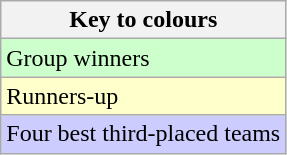<table class="wikitable">
<tr>
<th>Key to colours</th>
</tr>
<tr bgcolor="#ccffcc">
<td>Group winners</td>
</tr>
<tr bgcolor="#ffffcc">
<td>Runners-up</td>
</tr>
<tr bgcolor="#ccccff">
<td>Four best third-placed teams</td>
</tr>
</table>
